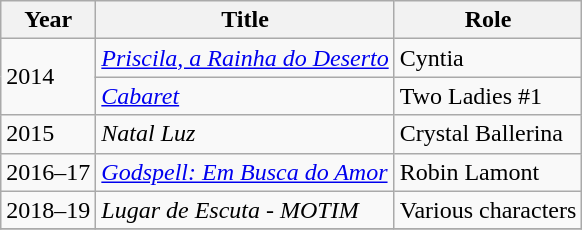<table class="wikitable">
<tr>
<th>Year</th>
<th>Title</th>
<th>Role</th>
</tr>
<tr>
<td rowspan="2">2014</td>
<td><em><a href='#'>Priscila, a Rainha do Deserto</a></em></td>
<td>Cyntia</td>
</tr>
<tr>
<td><em><a href='#'>Cabaret</a></em></td>
<td>Two Ladies #1</td>
</tr>
<tr>
<td>2015</td>
<td><em>Natal Luz</em> </td>
<td>Crystal Ballerina</td>
</tr>
<tr>
<td>2016–17</td>
<td><em><a href='#'>Godspell: Em Busca do Amor</a></em></td>
<td>Robin Lamont</td>
</tr>
<tr>
<td>2018–19</td>
<td><em>Lugar de Escuta - MOTIM</em></td>
<td>Various characters</td>
</tr>
<tr>
</tr>
</table>
